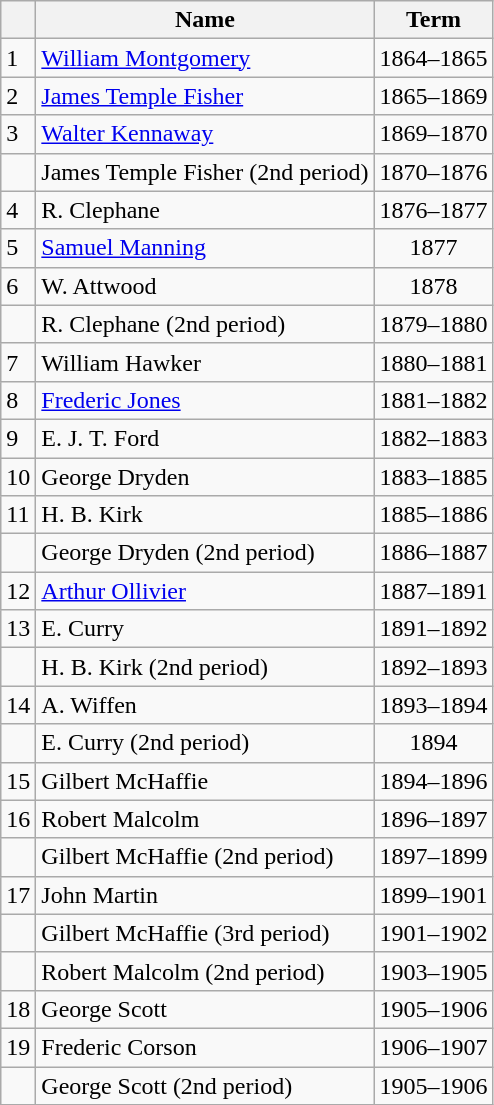<table class="wikitable">
<tr>
<th></th>
<th>Name</th>
<th>Term</th>
</tr>
<tr>
<td>1</td>
<td><a href='#'>William Montgomery</a></td>
<td align=center>1864–1865</td>
</tr>
<tr>
<td>2</td>
<td><a href='#'>James Temple Fisher</a></td>
<td align=center>1865–1869</td>
</tr>
<tr>
<td>3</td>
<td><a href='#'>Walter Kennaway</a></td>
<td align=center>1869–1870</td>
</tr>
<tr>
<td></td>
<td>James Temple Fisher (2nd period)</td>
<td align=center>1870–1876</td>
</tr>
<tr>
<td>4</td>
<td>R. Clephane</td>
<td align=center>1876–1877</td>
</tr>
<tr>
<td>5</td>
<td><a href='#'>Samuel Manning</a></td>
<td align=center>1877</td>
</tr>
<tr>
<td>6</td>
<td>W. Attwood</td>
<td align=center>1878</td>
</tr>
<tr>
<td></td>
<td>R. Clephane (2nd period)</td>
<td align=center>1879–1880</td>
</tr>
<tr>
<td>7</td>
<td>William Hawker</td>
<td align=center>1880–1881</td>
</tr>
<tr>
<td>8</td>
<td><a href='#'>Frederic Jones</a></td>
<td align=center>1881–1882</td>
</tr>
<tr>
<td>9</td>
<td>E. J. T. Ford</td>
<td align=center>1882–1883</td>
</tr>
<tr>
<td>10</td>
<td>George Dryden</td>
<td align=center>1883–1885</td>
</tr>
<tr>
<td>11</td>
<td>H. B. Kirk</td>
<td align=center>1885–1886</td>
</tr>
<tr>
<td></td>
<td>George Dryden (2nd period)</td>
<td align=center>1886–1887</td>
</tr>
<tr>
<td>12</td>
<td><a href='#'>Arthur Ollivier</a></td>
<td align=center>1887–1891</td>
</tr>
<tr>
<td>13</td>
<td>E. Curry</td>
<td align=center>1891–1892</td>
</tr>
<tr>
<td></td>
<td>H. B. Kirk (2nd period)</td>
<td align=center>1892–1893</td>
</tr>
<tr>
<td>14</td>
<td>A. Wiffen</td>
<td align=center>1893–1894</td>
</tr>
<tr>
<td></td>
<td>E. Curry (2nd period)</td>
<td align=center>1894</td>
</tr>
<tr>
<td>15</td>
<td>Gilbert McHaffie</td>
<td align=center>1894–1896</td>
</tr>
<tr>
<td>16</td>
<td>Robert Malcolm</td>
<td align=center>1896–1897</td>
</tr>
<tr>
<td></td>
<td>Gilbert McHaffie (2nd period)</td>
<td align=center>1897–1899</td>
</tr>
<tr>
<td>17</td>
<td>John Martin</td>
<td align=center>1899–1901</td>
</tr>
<tr>
<td></td>
<td>Gilbert McHaffie (3rd period)</td>
<td align=center>1901–1902</td>
</tr>
<tr>
<td></td>
<td>Robert Malcolm (2nd period)</td>
<td align=center>1903–1905</td>
</tr>
<tr>
<td>18</td>
<td>George Scott</td>
<td align=center>1905–1906</td>
</tr>
<tr>
<td>19</td>
<td>Frederic Corson</td>
<td align=center>1906–1907</td>
</tr>
<tr>
<td></td>
<td>George Scott (2nd period)</td>
<td align=center>1905–1906</td>
</tr>
</table>
